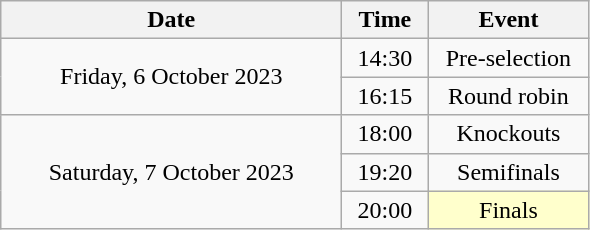<table class = "wikitable" style="text-align:center;">
<tr>
<th width=220>Date</th>
<th width=50>Time</th>
<th width=100>Event</th>
</tr>
<tr>
<td rowspan=2>Friday, 6 October 2023</td>
<td>14:30</td>
<td>Pre-selection</td>
</tr>
<tr>
<td>16:15</td>
<td>Round robin</td>
</tr>
<tr>
<td rowspan=3>Saturday, 7 October 2023</td>
<td>18:00</td>
<td>Knockouts</td>
</tr>
<tr>
<td>19:20</td>
<td>Semifinals</td>
</tr>
<tr>
<td>20:00</td>
<td bgcolor=ffffcc>Finals</td>
</tr>
</table>
